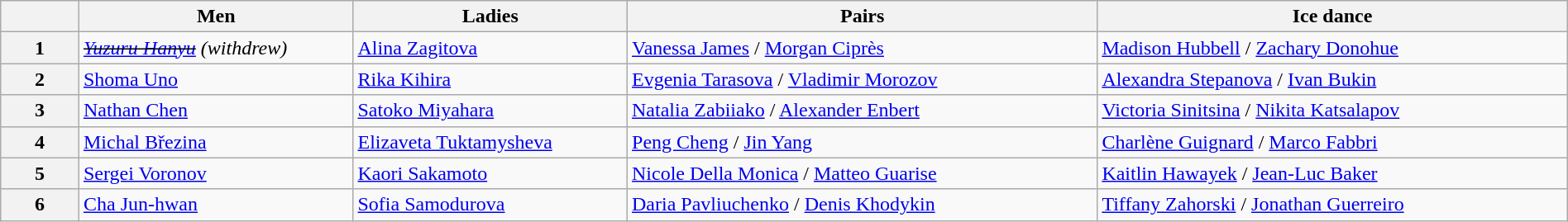<table class="wikitable unsortable" style="text-align:left; width:100%">
<tr>
<th scope="col" style="width:5%"></th>
<th scope="col" style="width:17.5%">Men</th>
<th scope="col" style="width:17.5%">Ladies</th>
<th scope="col" style="width:30%">Pairs</th>
<th scope="col" style="width:30%">Ice dance</th>
</tr>
<tr>
<th scope="row">1</th>
<td> <em><s><a href='#'>Yuzuru Hanyu</a></s> (withdrew)</em></td>
<td> <a href='#'>Alina Zagitova</a></td>
<td> <a href='#'>Vanessa James</a> / <a href='#'>Morgan Ciprès</a></td>
<td> <a href='#'>Madison Hubbell</a> / <a href='#'>Zachary Donohue</a></td>
</tr>
<tr>
<th scope="row">2</th>
<td> <a href='#'>Shoma Uno</a></td>
<td> <a href='#'>Rika Kihira</a></td>
<td> <a href='#'>Evgenia Tarasova</a> / <a href='#'>Vladimir Morozov</a></td>
<td> <a href='#'>Alexandra Stepanova</a> / <a href='#'>Ivan Bukin</a></td>
</tr>
<tr>
<th scope="row">3</th>
<td> <a href='#'>Nathan Chen</a></td>
<td> <a href='#'>Satoko Miyahara</a></td>
<td> <a href='#'>Natalia Zabiiako</a> / <a href='#'>Alexander Enbert</a></td>
<td> <a href='#'>Victoria Sinitsina</a> / <a href='#'>Nikita Katsalapov</a></td>
</tr>
<tr>
<th scope="row">4</th>
<td> <a href='#'>Michal Březina</a></td>
<td> <a href='#'>Elizaveta Tuktamysheva</a></td>
<td> <a href='#'>Peng Cheng</a> / <a href='#'>Jin Yang</a></td>
<td> <a href='#'>Charlène Guignard</a> / <a href='#'>Marco Fabbri</a></td>
</tr>
<tr>
<th scope="row">5</th>
<td> <a href='#'>Sergei Voronov</a></td>
<td> <a href='#'>Kaori Sakamoto</a></td>
<td> <a href='#'>Nicole Della Monica</a> / <a href='#'>Matteo Guarise</a></td>
<td> <a href='#'>Kaitlin Hawayek</a> / <a href='#'>Jean-Luc Baker</a></td>
</tr>
<tr>
<th scope="row">6</th>
<td> <a href='#'>Cha Jun-hwan</a></td>
<td> <a href='#'>Sofia Samodurova</a></td>
<td> <a href='#'>Daria Pavliuchenko</a> / <a href='#'>Denis Khodykin</a></td>
<td> <a href='#'>Tiffany Zahorski</a> / <a href='#'>Jonathan Guerreiro</a></td>
</tr>
</table>
